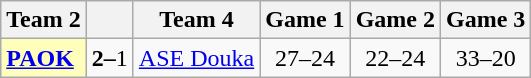<table class="wikitable">
<tr>
<th>Team 2</th>
<th></th>
<th>Team 4</th>
<th>Game 1</th>
<th>Game 2</th>
<th>Game 3</th>
</tr>
<tr>
<td bgcolor="#FFFFBB"><strong><a href='#'>PAOK</a></strong></td>
<td style="text-align: center"><strong>2–</strong>1</td>
<td><a href='#'>ASE Douka</a></td>
<td style="text-align: center">27–24</td>
<td style="text-align: center">22–24</td>
<td style="text-align: center">33–20</td>
</tr>
</table>
